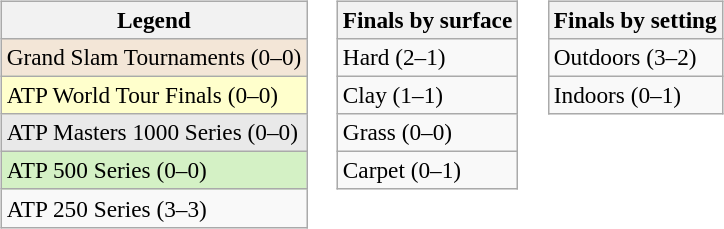<table>
<tr valign=top>
<td><br><table class=wikitable style=font-size:97%>
<tr>
<th>Legend</th>
</tr>
<tr style="background:#f3e6d7;">
<td>Grand Slam Tournaments (0–0)</td>
</tr>
<tr style="background:#ffc;">
<td>ATP World Tour Finals (0–0)</td>
</tr>
<tr style="background:#e9e9e9;">
<td>ATP Masters 1000 Series (0–0)</td>
</tr>
<tr style="background:#d4f1c5;">
<td>ATP 500 Series (0–0)</td>
</tr>
<tr>
<td>ATP 250 Series (3–3)</td>
</tr>
</table>
</td>
<td><br><table class=wikitable style=font-size:97%>
<tr>
<th>Finals by surface</th>
</tr>
<tr>
<td>Hard (2–1)</td>
</tr>
<tr>
<td>Clay (1–1)</td>
</tr>
<tr>
<td>Grass (0–0)</td>
</tr>
<tr>
<td>Carpet (0–1)</td>
</tr>
</table>
</td>
<td><br><table class=wikitable style=font-size:97%>
<tr>
<th>Finals by setting</th>
</tr>
<tr>
<td>Outdoors (3–2)</td>
</tr>
<tr>
<td>Indoors (0–1)</td>
</tr>
</table>
</td>
</tr>
</table>
